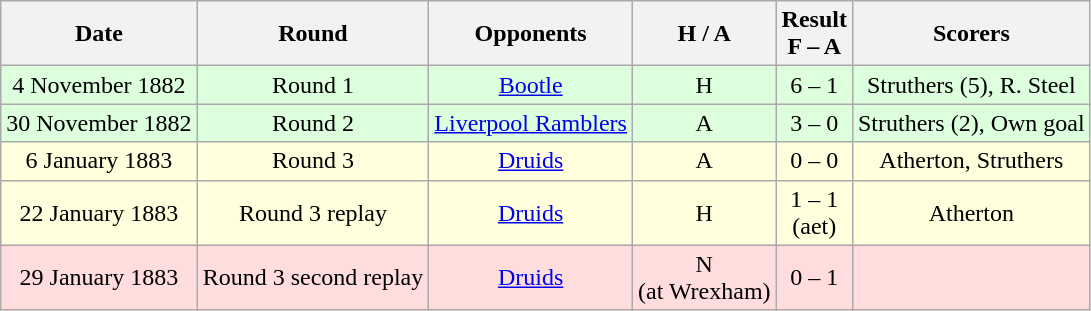<table class="wikitable" style="text-align:center">
<tr>
<th>Date</th>
<th>Round</th>
<th>Opponents</th>
<th>H / A</th>
<th>Result<br>F – A</th>
<th>Scorers</th>
</tr>
<tr bgcolor="#ddffdd">
<td>4 November 1882</td>
<td>Round 1</td>
<td><a href='#'>Bootle</a></td>
<td>H</td>
<td>6 – 1</td>
<td>Struthers (5), R. Steel</td>
</tr>
<tr bgcolor="#ddffdd">
<td>30 November 1882</td>
<td>Round 2</td>
<td><a href='#'>Liverpool Ramblers</a></td>
<td>A</td>
<td>3 – 0</td>
<td>Struthers (2), Own goal</td>
</tr>
<tr bgcolor="#ffffdd">
<td>6 January 1883</td>
<td>Round 3</td>
<td><a href='#'>Druids</a></td>
<td>A</td>
<td>0 – 0</td>
<td>Atherton, Struthers</td>
</tr>
<tr bgcolor="#ffffdd">
<td>22 January 1883</td>
<td>Round 3 replay</td>
<td><a href='#'>Druids</a></td>
<td>H</td>
<td>1 – 1<br>(aet)</td>
<td>Atherton</td>
</tr>
<tr bgcolor="#ffdddd">
<td>29 January 1883</td>
<td>Round 3 second replay</td>
<td><a href='#'>Druids</a></td>
<td>N<br>(at Wrexham)</td>
<td>0 – 1</td>
<td></td>
</tr>
</table>
